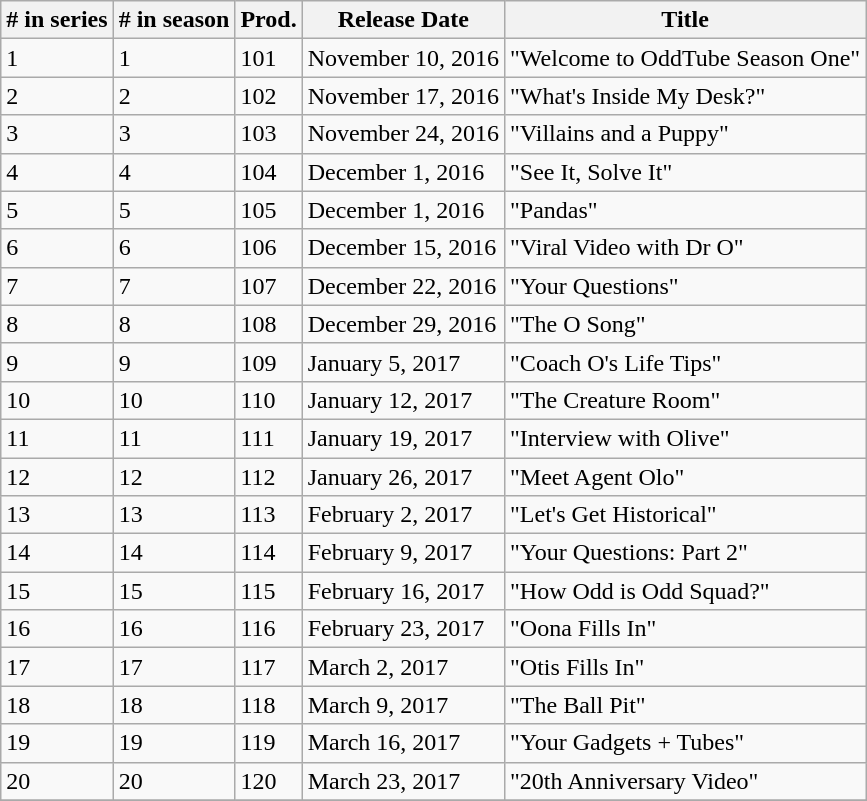<table class="wikitable">
<tr>
<th># in series</th>
<th># in season</th>
<th>Prod.</th>
<th>Release Date</th>
<th>Title</th>
</tr>
<tr>
<td>1</td>
<td>1</td>
<td>101</td>
<td>November 10, 2016</td>
<td>"Welcome to OddTube Season One"</td>
</tr>
<tr>
<td>2</td>
<td>2</td>
<td>102</td>
<td>November 17, 2016</td>
<td>"What's Inside My Desk?"</td>
</tr>
<tr>
<td>3</td>
<td>3</td>
<td>103</td>
<td>November 24, 2016</td>
<td>"Villains and a Puppy"</td>
</tr>
<tr>
<td>4</td>
<td>4</td>
<td>104</td>
<td>December 1, 2016</td>
<td>"See It, Solve It"</td>
</tr>
<tr>
<td>5</td>
<td>5</td>
<td>105</td>
<td>December 1, 2016</td>
<td>"Pandas"</td>
</tr>
<tr>
<td>6</td>
<td>6</td>
<td>106</td>
<td>December 15, 2016</td>
<td>"Viral Video with Dr O"</td>
</tr>
<tr>
<td>7</td>
<td>7</td>
<td>107</td>
<td>December 22, 2016</td>
<td>"Your Questions"</td>
</tr>
<tr>
<td>8</td>
<td>8</td>
<td>108</td>
<td>December 29, 2016</td>
<td>"The O Song"</td>
</tr>
<tr>
<td>9</td>
<td>9</td>
<td>109</td>
<td>January 5, 2017</td>
<td>"Coach O's Life Tips"</td>
</tr>
<tr>
<td>10</td>
<td>10</td>
<td>110</td>
<td>January 12, 2017</td>
<td>"The Creature Room"</td>
</tr>
<tr>
<td>11</td>
<td>11</td>
<td>111</td>
<td>January 19, 2017</td>
<td>"Interview with Olive"</td>
</tr>
<tr>
<td>12</td>
<td>12</td>
<td>112</td>
<td>January 26, 2017</td>
<td>"Meet Agent Olo"</td>
</tr>
<tr>
<td>13</td>
<td>13</td>
<td>113</td>
<td>February 2, 2017</td>
<td>"Let's Get Historical"</td>
</tr>
<tr>
<td>14</td>
<td>14</td>
<td>114</td>
<td>February 9, 2017</td>
<td>"Your Questions: Part 2"</td>
</tr>
<tr>
<td>15</td>
<td>15</td>
<td>115</td>
<td>February 16, 2017</td>
<td>"How Odd is Odd Squad?"</td>
</tr>
<tr>
<td>16</td>
<td>16</td>
<td>116</td>
<td>February 23, 2017</td>
<td>"Oona Fills In"</td>
</tr>
<tr>
<td>17</td>
<td>17</td>
<td>117</td>
<td>March 2, 2017</td>
<td>"Otis Fills In"</td>
</tr>
<tr>
<td>18</td>
<td>18</td>
<td>118</td>
<td>March 9, 2017</td>
<td>"The Ball Pit"</td>
</tr>
<tr>
<td>19</td>
<td>19</td>
<td>119</td>
<td>March 16, 2017</td>
<td>"Your Gadgets + Tubes"</td>
</tr>
<tr>
<td>20</td>
<td>20</td>
<td>120</td>
<td>March 23, 2017</td>
<td>"20th Anniversary Video"</td>
</tr>
<tr>
</tr>
</table>
